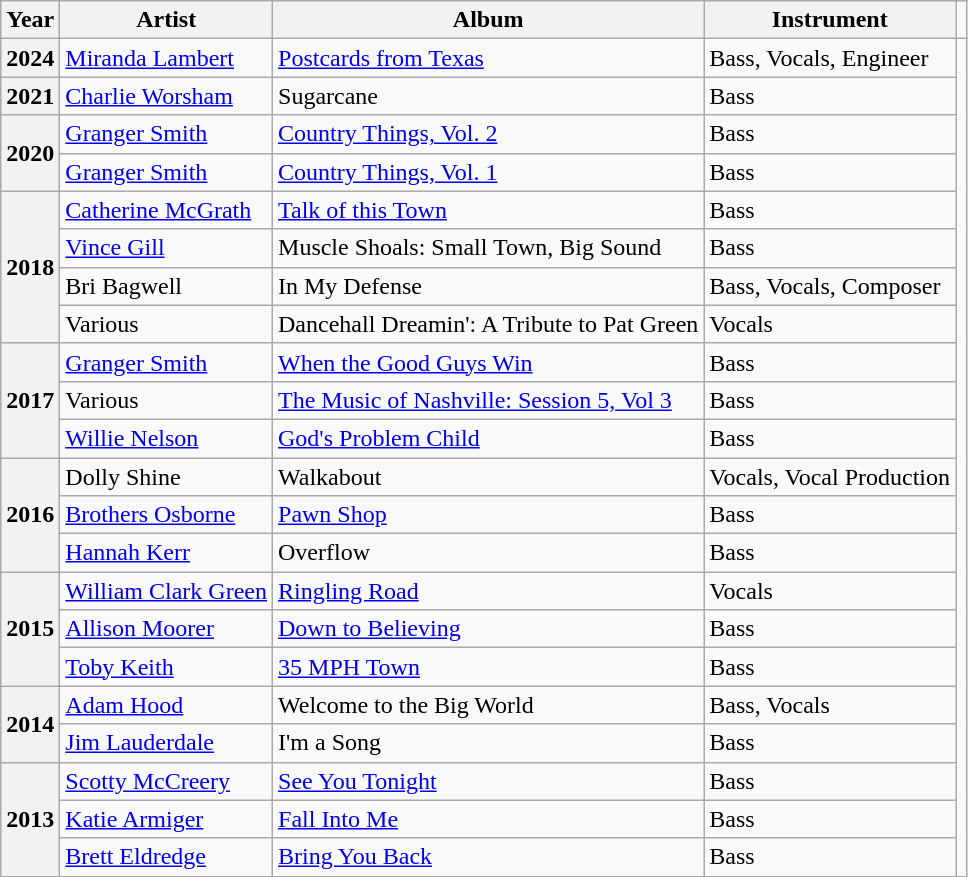<table class="wikitable">
<tr>
<th>Year</th>
<th>Artist</th>
<th>Album</th>
<th>Instrument</th>
<td></td>
</tr>
<tr>
<th>2024</th>
<td><a href='#'>Miranda Lambert</a></td>
<td><a href='#'>Postcards from Texas</a></td>
<td>Bass, Vocals, Engineer</td>
</tr>
<tr>
<th>2021</th>
<td><a href='#'>Charlie Worsham</a></td>
<td>Sugarcane</td>
<td>Bass</td>
</tr>
<tr>
<th rowspan="2">2020</th>
<td><a href='#'>Granger Smith</a></td>
<td><a href='#'>Country Things, Vol. 2</a></td>
<td>Bass</td>
</tr>
<tr>
<td><a href='#'>Granger Smith</a></td>
<td><a href='#'>Country Things, Vol. 1</a></td>
<td>Bass</td>
</tr>
<tr>
<th rowspan="4">2018</th>
<td><a href='#'>Catherine McGrath</a></td>
<td><a href='#'>Talk of this Town</a></td>
<td>Bass</td>
</tr>
<tr>
<td><a href='#'>Vince Gill</a></td>
<td>Muscle Shoals: Small Town, Big Sound</td>
<td>Bass</td>
</tr>
<tr>
<td>Bri Bagwell</td>
<td>In My Defense</td>
<td>Bass, Vocals, Composer</td>
</tr>
<tr>
<td>Various</td>
<td>Dancehall Dreamin': A Tribute to Pat Green</td>
<td>Vocals</td>
</tr>
<tr>
<th rowspan="3">2017</th>
<td><a href='#'>Granger Smith</a></td>
<td><a href='#'>When the Good Guys Win</a></td>
<td>Bass</td>
</tr>
<tr>
<td>Various</td>
<td><a href='#'>The Music of Nashville: Session 5, Vol 3</a></td>
<td>Bass</td>
</tr>
<tr>
<td><a href='#'>Willie Nelson</a></td>
<td><a href='#'>God's Problem Child</a></td>
<td>Bass</td>
</tr>
<tr>
<th rowspan="3">2016</th>
<td>Dolly Shine</td>
<td>Walkabout</td>
<td>Vocals, Vocal Production</td>
</tr>
<tr>
<td><a href='#'>Brothers Osborne</a></td>
<td><a href='#'>Pawn Shop</a></td>
<td>Bass</td>
</tr>
<tr>
<td><a href='#'>Hannah Kerr</a></td>
<td>Overflow</td>
<td>Bass</td>
</tr>
<tr>
<th rowspan="3">2015</th>
<td><a href='#'>William Clark Green</a></td>
<td><a href='#'>Ringling Road</a></td>
<td>Vocals</td>
</tr>
<tr>
<td><a href='#'>Allison Moorer</a></td>
<td><a href='#'>Down to Believing</a></td>
<td>Bass</td>
</tr>
<tr>
<td><a href='#'>Toby Keith</a></td>
<td><a href='#'>35 MPH Town</a></td>
<td>Bass</td>
</tr>
<tr>
<th rowspan="2">2014</th>
<td><a href='#'>Adam Hood</a></td>
<td>Welcome to the Big World</td>
<td>Bass, Vocals</td>
</tr>
<tr>
<td><a href='#'>Jim Lauderdale</a></td>
<td>I'm a Song</td>
<td>Bass</td>
</tr>
<tr>
<th rowspan="3">2013</th>
<td><a href='#'>Scotty McCreery</a></td>
<td><a href='#'>See You Tonight</a></td>
<td>Bass</td>
</tr>
<tr>
<td><a href='#'>Katie Armiger</a></td>
<td><a href='#'>Fall Into Me</a></td>
<td>Bass</td>
</tr>
<tr>
<td><a href='#'>Brett Eldredge</a></td>
<td><a href='#'>Bring You Back</a></td>
<td>Bass</td>
</tr>
</table>
